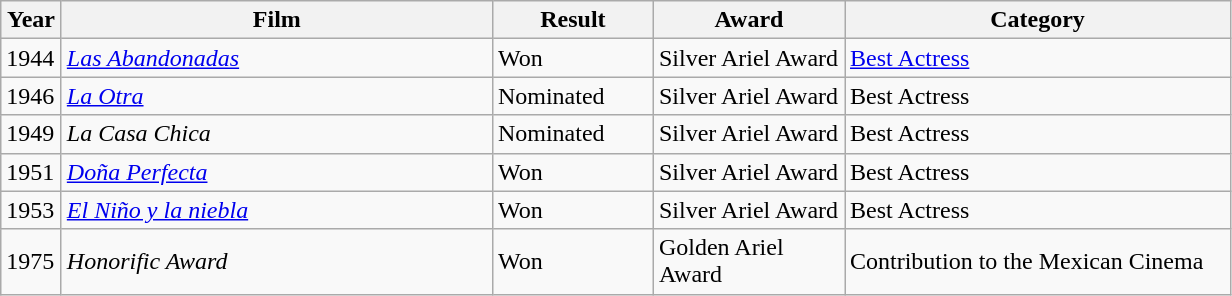<table class="wikitable">
<tr>
<th width="33">Year</th>
<th width="280">Film</th>
<th width="100">Result</th>
<th width="120">Award</th>
<th width="250">Category</th>
</tr>
<tr>
<td>1944</td>
<td><em><a href='#'>Las Abandonadas</a></em></td>
<td>Won</td>
<td>Silver Ariel Award</td>
<td><a href='#'>Best Actress</a></td>
</tr>
<tr>
<td>1946</td>
<td><em><a href='#'>La Otra</a></em></td>
<td>Nominated</td>
<td>Silver Ariel Award</td>
<td>Best Actress</td>
</tr>
<tr>
<td>1949</td>
<td><em>La Casa Chica</em></td>
<td>Nominated</td>
<td>Silver Ariel Award</td>
<td>Best Actress</td>
</tr>
<tr>
<td>1951</td>
<td><em><a href='#'>Doña Perfecta</a></em></td>
<td>Won</td>
<td>Silver Ariel Award</td>
<td>Best Actress</td>
</tr>
<tr>
<td>1953</td>
<td><em><a href='#'>El Niño y la niebla</a></em></td>
<td>Won</td>
<td>Silver Ariel Award</td>
<td>Best Actress</td>
</tr>
<tr>
<td>1975</td>
<td><em>Honorific Award</em></td>
<td>Won</td>
<td>Golden Ariel Award</td>
<td>Contribution to the Mexican Cinema</td>
</tr>
</table>
